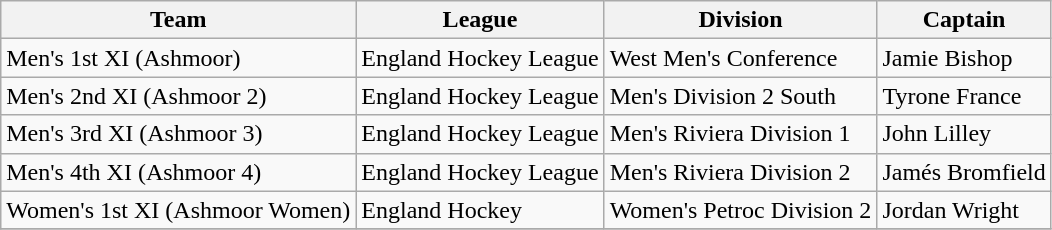<table class="wikitable" border="1">
<tr>
<th><strong>Team</strong></th>
<th><strong>League</strong></th>
<th><strong> Division</strong></th>
<th><strong> Captain </strong></th>
</tr>
<tr>
<td>Men's 1st XI (Ashmoor)</td>
<td>England Hockey League</td>
<td>West Men's Conference</td>
<td>Jamie Bishop</td>
</tr>
<tr>
<td>Men's 2nd XI (Ashmoor 2)</td>
<td>England Hockey League</td>
<td>Men's Division 2 South</td>
<td>Tyrone France</td>
</tr>
<tr>
<td>Men's 3rd XI (Ashmoor 3)</td>
<td>England Hockey League</td>
<td>Men's Riviera Division 1</td>
<td>John Lilley</td>
</tr>
<tr>
<td>Men's 4th XI (Ashmoor 4)</td>
<td>England Hockey League</td>
<td>Men's Riviera Division 2</td>
<td>Jamés Bromfield</td>
</tr>
<tr>
<td>Women's 1st XI (Ashmoor Women)</td>
<td>England Hockey</td>
<td>Women's Petroc Division 2</td>
<td>Jordan Wright</td>
</tr>
<tr>
</tr>
</table>
